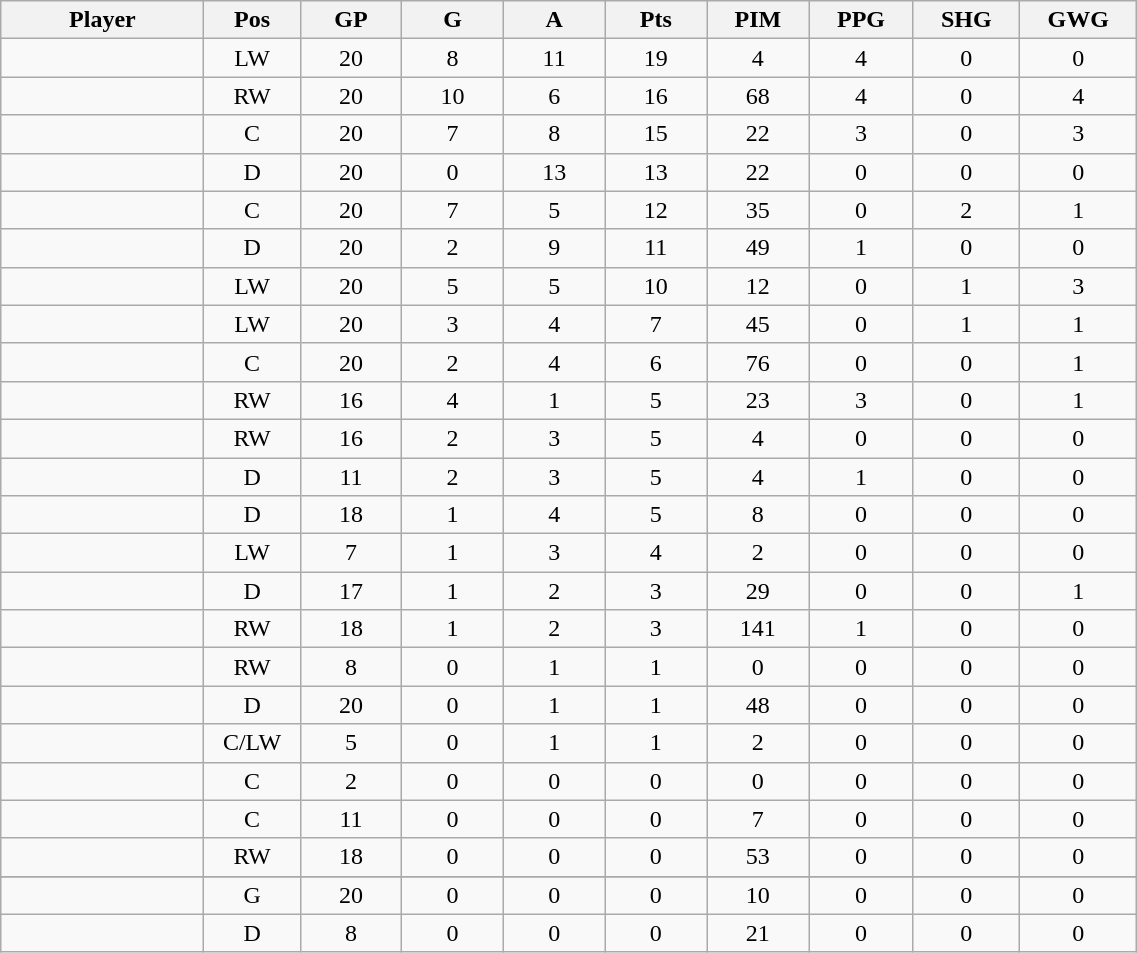<table class="wikitable sortable" width="60%">
<tr ALIGN="center">
<th bgcolor="#DDDDFF" width="10%">Player</th>
<th bgcolor="#DDDDFF" width="3%" title="Position">Pos</th>
<th bgcolor="#DDDDFF" width="5%" title="Games played">GP</th>
<th bgcolor="#DDDDFF" width="5%" title="Goals">G</th>
<th bgcolor="#DDDDFF" width="5%" title="Assists">A</th>
<th bgcolor="#DDDDFF" width="5%" title="Points">Pts</th>
<th bgcolor="#DDDDFF" width="5%" title="Penalties in Minutes">PIM</th>
<th bgcolor="#DDDDFF" width="5%" title="Power Play Goals">PPG</th>
<th bgcolor="#DDDDFF" width="5%" title="Short-handed Goals">SHG</th>
<th bgcolor="#DDDDFF" width="5%" title="Game-winning Goals">GWG</th>
</tr>
<tr align="center">
<td align="right"></td>
<td>LW</td>
<td>20</td>
<td>8</td>
<td>11</td>
<td>19</td>
<td>4</td>
<td>4</td>
<td>0</td>
<td>0</td>
</tr>
<tr align="center">
<td align="right"></td>
<td>RW</td>
<td>20</td>
<td>10</td>
<td>6</td>
<td>16</td>
<td>68</td>
<td>4</td>
<td>0</td>
<td>4</td>
</tr>
<tr align="center">
<td align="right"></td>
<td>C</td>
<td>20</td>
<td>7</td>
<td>8</td>
<td>15</td>
<td>22</td>
<td>3</td>
<td>0</td>
<td>3</td>
</tr>
<tr align="center">
<td align="right"></td>
<td>D</td>
<td>20</td>
<td>0</td>
<td>13</td>
<td>13</td>
<td>22</td>
<td>0</td>
<td>0</td>
<td>0</td>
</tr>
<tr align="center">
<td align="right"></td>
<td>C</td>
<td>20</td>
<td>7</td>
<td>5</td>
<td>12</td>
<td>35</td>
<td>0</td>
<td>2</td>
<td>1</td>
</tr>
<tr align="center">
<td align="right"></td>
<td>D</td>
<td>20</td>
<td>2</td>
<td>9</td>
<td>11</td>
<td>49</td>
<td>1</td>
<td>0</td>
<td>0</td>
</tr>
<tr align="center">
<td align="right"></td>
<td>LW</td>
<td>20</td>
<td>5</td>
<td>5</td>
<td>10</td>
<td>12</td>
<td>0</td>
<td>1</td>
<td>3</td>
</tr>
<tr align="center">
<td align="right"></td>
<td>LW</td>
<td>20</td>
<td>3</td>
<td>4</td>
<td>7</td>
<td>45</td>
<td>0</td>
<td>1</td>
<td>1</td>
</tr>
<tr align="center">
<td align="right"></td>
<td>C</td>
<td>20</td>
<td>2</td>
<td>4</td>
<td>6</td>
<td>76</td>
<td>0</td>
<td>0</td>
<td>1</td>
</tr>
<tr align="center">
<td align="right"></td>
<td>RW</td>
<td>16</td>
<td>4</td>
<td>1</td>
<td>5</td>
<td>23</td>
<td>3</td>
<td>0</td>
<td>1</td>
</tr>
<tr align="center">
<td align="right"></td>
<td>RW</td>
<td>16</td>
<td>2</td>
<td>3</td>
<td>5</td>
<td>4</td>
<td>0</td>
<td>0</td>
<td>0</td>
</tr>
<tr align="center">
<td align="right"></td>
<td>D</td>
<td>11</td>
<td>2</td>
<td>3</td>
<td>5</td>
<td>4</td>
<td>1</td>
<td>0</td>
<td>0</td>
</tr>
<tr align="center">
<td align="right"></td>
<td>D</td>
<td>18</td>
<td>1</td>
<td>4</td>
<td>5</td>
<td>8</td>
<td>0</td>
<td>0</td>
<td>0</td>
</tr>
<tr align="center">
<td align="right"></td>
<td>LW</td>
<td>7</td>
<td>1</td>
<td>3</td>
<td>4</td>
<td>2</td>
<td>0</td>
<td>0</td>
<td>0</td>
</tr>
<tr align="center">
<td align="right"></td>
<td>D</td>
<td>17</td>
<td>1</td>
<td>2</td>
<td>3</td>
<td>29</td>
<td>0</td>
<td>0</td>
<td>1</td>
</tr>
<tr align="center">
<td align="right"></td>
<td>RW</td>
<td>18</td>
<td>1</td>
<td>2</td>
<td>3</td>
<td>141</td>
<td>1</td>
<td>0</td>
<td>0</td>
</tr>
<tr align="center">
<td align="right"></td>
<td>RW</td>
<td>8</td>
<td>0</td>
<td>1</td>
<td>1</td>
<td>0</td>
<td>0</td>
<td>0</td>
<td>0</td>
</tr>
<tr align="center">
<td align="right"></td>
<td>D</td>
<td>20</td>
<td>0</td>
<td>1</td>
<td>1</td>
<td>48</td>
<td>0</td>
<td>0</td>
<td>0</td>
</tr>
<tr align="center">
<td align="right"></td>
<td>C/LW</td>
<td>5</td>
<td>0</td>
<td>1</td>
<td>1</td>
<td>2</td>
<td>0</td>
<td>0</td>
<td>0</td>
</tr>
<tr align="center">
<td align="right"></td>
<td>C</td>
<td>2</td>
<td>0</td>
<td>0</td>
<td>0</td>
<td>0</td>
<td>0</td>
<td>0</td>
<td>0</td>
</tr>
<tr align="center">
<td align="right"></td>
<td>C</td>
<td>11</td>
<td>0</td>
<td>0</td>
<td>0</td>
<td>7</td>
<td>0</td>
<td>0</td>
<td>0</td>
</tr>
<tr align="center">
<td align="right"></td>
<td>RW</td>
<td>18</td>
<td>0</td>
<td>0</td>
<td>0</td>
<td>53</td>
<td>0</td>
<td>0</td>
<td>0</td>
</tr>
<tr align="center">
</tr>
<tr align="center">
<td align="right"></td>
<td>G</td>
<td>20</td>
<td>0</td>
<td>0</td>
<td>0</td>
<td>10</td>
<td>0</td>
<td>0</td>
<td>0</td>
</tr>
<tr align="center">
<td align="right"></td>
<td>D</td>
<td>8</td>
<td>0</td>
<td>0</td>
<td>0</td>
<td>21</td>
<td>0</td>
<td>0</td>
<td>0</td>
</tr>
</table>
